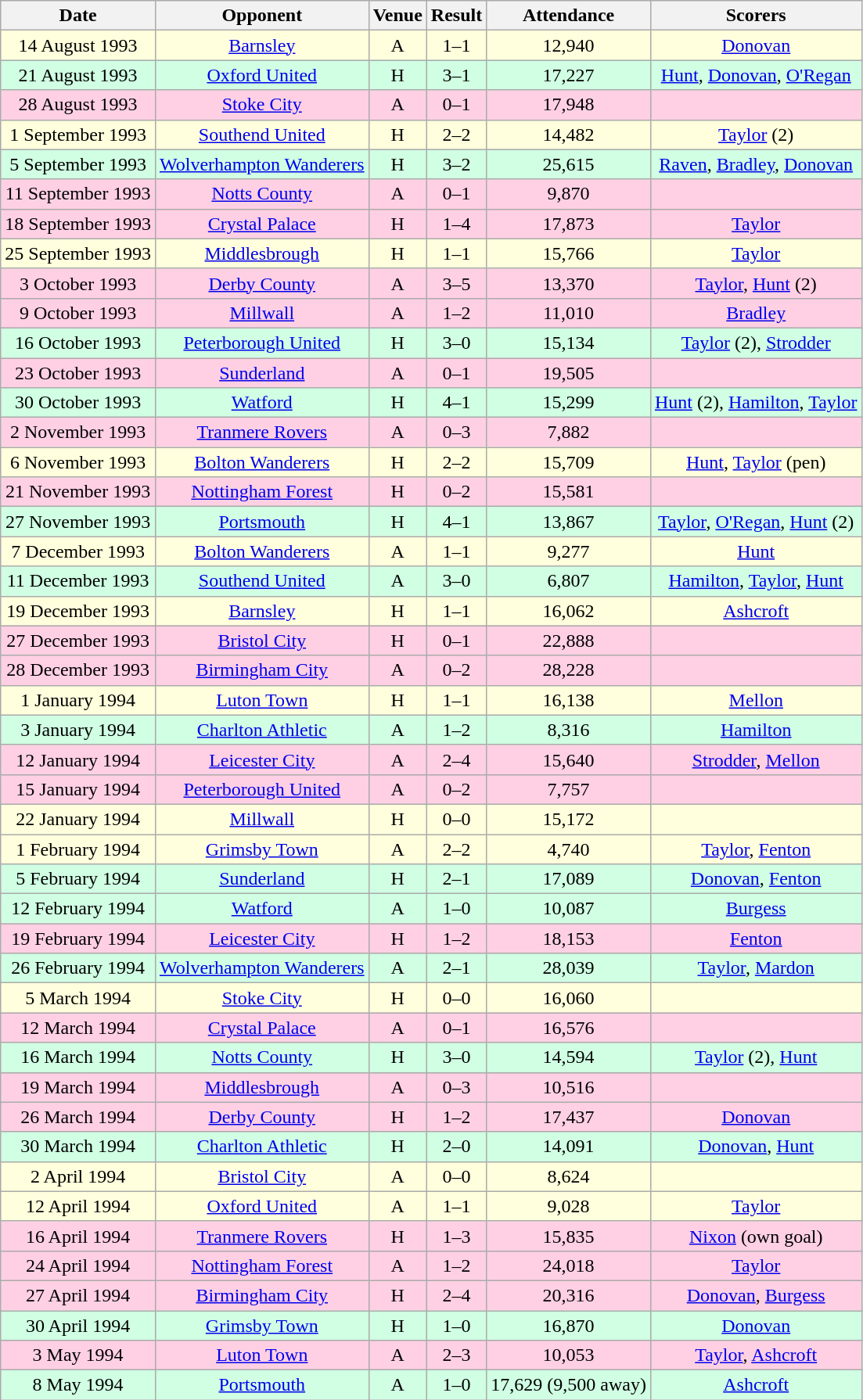<table class="wikitable sortable" style="font-size:100%; text-align:center">
<tr>
<th>Date</th>
<th>Opponent</th>
<th>Venue</th>
<th>Result</th>
<th>Attendance</th>
<th>Scorers</th>
</tr>
<tr style="background-color: #ffffdd;">
<td>14 August 1993</td>
<td><a href='#'>Barnsley</a></td>
<td>A</td>
<td>1–1</td>
<td>12,940</td>
<td><a href='#'>Donovan</a></td>
</tr>
<tr style="background-color: #d0ffe3;">
<td>21 August 1993</td>
<td><a href='#'>Oxford United</a></td>
<td>H</td>
<td>3–1</td>
<td>17,227</td>
<td><a href='#'>Hunt</a>, <a href='#'>Donovan</a>, <a href='#'>O'Regan</a></td>
</tr>
<tr style="background-color: #ffd0e3;">
<td>28 August 1993</td>
<td><a href='#'>Stoke City</a></td>
<td>A</td>
<td>0–1</td>
<td>17,948</td>
<td></td>
</tr>
<tr style="background-color: #ffffdd;">
<td>1 September 1993</td>
<td><a href='#'>Southend United</a></td>
<td>H</td>
<td>2–2</td>
<td>14,482</td>
<td><a href='#'>Taylor</a> (2)</td>
</tr>
<tr style="background-color: #d0ffe3;">
<td>5 September 1993</td>
<td><a href='#'>Wolverhampton Wanderers</a></td>
<td>H</td>
<td>3–2</td>
<td>25,615</td>
<td><a href='#'>Raven</a>, <a href='#'>Bradley</a>, <a href='#'>Donovan</a></td>
</tr>
<tr style="background-color: #ffd0e3;">
<td>11 September 1993</td>
<td><a href='#'>Notts County</a></td>
<td>A</td>
<td>0–1</td>
<td>9,870</td>
<td></td>
</tr>
<tr style="background-color: #ffd0e3;">
<td>18 September 1993</td>
<td><a href='#'>Crystal Palace</a></td>
<td>H</td>
<td>1–4</td>
<td>17,873</td>
<td><a href='#'>Taylor</a></td>
</tr>
<tr style="background-color: #ffffdd;">
<td>25 September 1993</td>
<td><a href='#'>Middlesbrough</a></td>
<td>H</td>
<td>1–1</td>
<td>15,766</td>
<td><a href='#'>Taylor</a></td>
</tr>
<tr style="background-color: #ffd0e3;">
<td>3 October 1993</td>
<td><a href='#'>Derby County</a></td>
<td>A</td>
<td>3–5</td>
<td>13,370</td>
<td><a href='#'>Taylor</a>, <a href='#'>Hunt</a> (2)</td>
</tr>
<tr style="background-color: #ffd0e3;">
<td>9 October 1993</td>
<td><a href='#'>Millwall</a></td>
<td>A</td>
<td>1–2</td>
<td>11,010</td>
<td><a href='#'>Bradley</a></td>
</tr>
<tr style="background-color: #d0ffe3;">
<td>16 October 1993</td>
<td><a href='#'>Peterborough United</a></td>
<td>H</td>
<td>3–0</td>
<td>15,134</td>
<td><a href='#'>Taylor</a> (2), <a href='#'>Strodder</a></td>
</tr>
<tr style="background-color: #ffd0e3;">
<td>23 October 1993</td>
<td><a href='#'>Sunderland</a></td>
<td>A</td>
<td>0–1</td>
<td>19,505</td>
<td></td>
</tr>
<tr style="background-color: #d0ffe3;">
<td>30 October 1993</td>
<td><a href='#'>Watford</a></td>
<td>H</td>
<td>4–1</td>
<td>15,299</td>
<td><a href='#'>Hunt</a> (2), <a href='#'>Hamilton</a>, <a href='#'>Taylor</a></td>
</tr>
<tr style="background-color: #ffd0e3;">
<td>2 November 1993</td>
<td><a href='#'>Tranmere Rovers</a></td>
<td>A</td>
<td>0–3</td>
<td>7,882</td>
<td></td>
</tr>
<tr style="background-color: #ffffdd;">
<td>6 November 1993</td>
<td><a href='#'>Bolton Wanderers</a></td>
<td>H</td>
<td>2–2</td>
<td>15,709</td>
<td><a href='#'>Hunt</a>, <a href='#'>Taylor</a> (pen)</td>
</tr>
<tr style="background-color: #ffd0e3;">
<td>21 November 1993</td>
<td><a href='#'>Nottingham Forest</a></td>
<td>H</td>
<td>0–2</td>
<td>15,581</td>
<td></td>
</tr>
<tr style="background-color: #d0ffe3;">
<td>27 November 1993</td>
<td><a href='#'>Portsmouth</a></td>
<td>H</td>
<td>4–1</td>
<td>13,867</td>
<td><a href='#'>Taylor</a>, <a href='#'>O'Regan</a>, <a href='#'>Hunt</a> (2)</td>
</tr>
<tr style="background-color: #ffffdd;">
<td>7 December 1993</td>
<td><a href='#'>Bolton Wanderers</a></td>
<td>A</td>
<td>1–1</td>
<td>9,277</td>
<td><a href='#'>Hunt</a></td>
</tr>
<tr style="background-color: #d0ffe3;">
<td>11 December 1993</td>
<td><a href='#'>Southend United</a></td>
<td>A</td>
<td>3–0</td>
<td>6,807</td>
<td><a href='#'>Hamilton</a>, <a href='#'>Taylor</a>, <a href='#'>Hunt</a></td>
</tr>
<tr style="background-color: #ffffdd;">
<td>19 December 1993</td>
<td><a href='#'>Barnsley</a></td>
<td>H</td>
<td>1–1</td>
<td>16,062</td>
<td><a href='#'>Ashcroft</a></td>
</tr>
<tr style="background-color: #ffd0e3;">
<td>27 December 1993</td>
<td><a href='#'>Bristol City</a></td>
<td>H</td>
<td>0–1</td>
<td>22,888</td>
<td></td>
</tr>
<tr style="background-color: #ffd0e3;">
<td>28 December 1993</td>
<td><a href='#'>Birmingham City</a></td>
<td>A</td>
<td>0–2</td>
<td>28,228</td>
<td></td>
</tr>
<tr style="background-color: #ffffdd;">
<td>1 January 1994</td>
<td><a href='#'>Luton Town</a></td>
<td>H</td>
<td>1–1</td>
<td>16,138</td>
<td><a href='#'>Mellon</a></td>
</tr>
<tr style="background-color: #d0ffe3;">
<td>3 January 1994</td>
<td><a href='#'>Charlton Athletic</a></td>
<td>A</td>
<td>1–2</td>
<td>8,316</td>
<td><a href='#'>Hamilton</a></td>
</tr>
<tr style="background-color: #ffd0e3;">
<td>12 January 1994</td>
<td><a href='#'>Leicester City</a></td>
<td>A</td>
<td>2–4</td>
<td>15,640</td>
<td><a href='#'>Strodder</a>, <a href='#'>Mellon</a></td>
</tr>
<tr style="background-color: #ffd0e3;">
<td>15 January 1994</td>
<td><a href='#'>Peterborough United</a></td>
<td>A</td>
<td>0–2</td>
<td>7,757</td>
<td></td>
</tr>
<tr style="background-color: #ffffdd;">
<td>22 January 1994</td>
<td><a href='#'>Millwall</a></td>
<td>H</td>
<td>0–0</td>
<td>15,172</td>
<td></td>
</tr>
<tr style="background-color: #ffffdd;">
<td>1 February 1994</td>
<td><a href='#'>Grimsby Town</a></td>
<td>A</td>
<td>2–2</td>
<td>4,740</td>
<td><a href='#'>Taylor</a>, <a href='#'>Fenton</a></td>
</tr>
<tr style="background-color: #d0ffe3;">
<td>5 February 1994</td>
<td><a href='#'>Sunderland</a></td>
<td>H</td>
<td>2–1</td>
<td>17,089</td>
<td><a href='#'>Donovan</a>, <a href='#'>Fenton</a></td>
</tr>
<tr style="background-color: #d0ffe3;">
<td>12 February 1994</td>
<td><a href='#'>Watford</a></td>
<td>A</td>
<td>1–0</td>
<td>10,087</td>
<td><a href='#'>Burgess</a></td>
</tr>
<tr style="background-color: #ffd0e3;">
<td>19 February 1994</td>
<td><a href='#'>Leicester City</a></td>
<td>H</td>
<td>1–2</td>
<td>18,153</td>
<td><a href='#'>Fenton</a></td>
</tr>
<tr style="background-color: #d0ffe3;">
<td>26 February 1994</td>
<td><a href='#'>Wolverhampton Wanderers</a></td>
<td>A</td>
<td>2–1</td>
<td>28,039</td>
<td><a href='#'>Taylor</a>, <a href='#'>Mardon</a></td>
</tr>
<tr style="background-color: #ffffdd;">
<td>5 March 1994</td>
<td><a href='#'>Stoke City</a></td>
<td>H</td>
<td>0–0</td>
<td>16,060</td>
<td></td>
</tr>
<tr style="background-color: #ffd0e3;">
<td>12 March 1994</td>
<td><a href='#'>Crystal Palace</a></td>
<td>A</td>
<td>0–1</td>
<td>16,576</td>
<td></td>
</tr>
<tr style="background-color: #d0ffe3;">
<td>16 March 1994</td>
<td><a href='#'>Notts County</a></td>
<td>H</td>
<td>3–0</td>
<td>14,594</td>
<td><a href='#'>Taylor</a> (2), <a href='#'>Hunt</a></td>
</tr>
<tr style="background-color: #ffd0e3;">
<td>19 March 1994</td>
<td><a href='#'>Middlesbrough</a></td>
<td>A</td>
<td>0–3</td>
<td>10,516</td>
<td></td>
</tr>
<tr style="background-color: #ffd0e3;">
<td>26 March 1994</td>
<td><a href='#'>Derby County</a></td>
<td>H</td>
<td>1–2</td>
<td>17,437</td>
<td><a href='#'>Donovan</a></td>
</tr>
<tr style="background-color: #d0ffe3;">
<td>30 March 1994</td>
<td><a href='#'>Charlton Athletic</a></td>
<td>H</td>
<td>2–0</td>
<td>14,091</td>
<td><a href='#'>Donovan</a>, <a href='#'>Hunt</a></td>
</tr>
<tr style="background-color: #ffffdd;">
<td>2 April 1994</td>
<td><a href='#'>Bristol City</a></td>
<td>A</td>
<td>0–0</td>
<td>8,624</td>
<td></td>
</tr>
<tr style="background-color: #ffffdd;">
<td>12 April 1994</td>
<td><a href='#'>Oxford United</a></td>
<td>A</td>
<td>1–1</td>
<td>9,028</td>
<td><a href='#'>Taylor</a></td>
</tr>
<tr style="background-color: #ffd0e3;">
<td>16 April 1994</td>
<td><a href='#'>Tranmere Rovers</a></td>
<td>H</td>
<td>1–3</td>
<td>15,835</td>
<td><a href='#'>Nixon</a> (own goal)</td>
</tr>
<tr style="background-color: #ffd0e3;">
<td>24 April 1994</td>
<td><a href='#'>Nottingham Forest</a></td>
<td>A</td>
<td>1–2</td>
<td>24,018</td>
<td><a href='#'>Taylor</a></td>
</tr>
<tr style="background-color: #ffd0e3;">
<td>27 April 1994</td>
<td><a href='#'>Birmingham City</a></td>
<td>H</td>
<td>2–4</td>
<td>20,316</td>
<td><a href='#'>Donovan</a>, <a href='#'>Burgess</a></td>
</tr>
<tr style="background-color: #d0ffe3;">
<td>30 April 1994</td>
<td><a href='#'>Grimsby Town</a></td>
<td>H</td>
<td>1–0</td>
<td>16,870</td>
<td><a href='#'>Donovan</a></td>
</tr>
<tr style="background-color: #ffd0e3;">
<td>3 May 1994</td>
<td><a href='#'>Luton Town</a></td>
<td>A</td>
<td>2–3</td>
<td>10,053</td>
<td><a href='#'>Taylor</a>, <a href='#'>Ashcroft</a></td>
</tr>
<tr style="background-color: #d0ffe3;">
<td>8 May 1994</td>
<td><a href='#'>Portsmouth</a></td>
<td>A</td>
<td>1–0</td>
<td>17,629 (9,500 away)</td>
<td><a href='#'>Ashcroft</a></td>
</tr>
</table>
